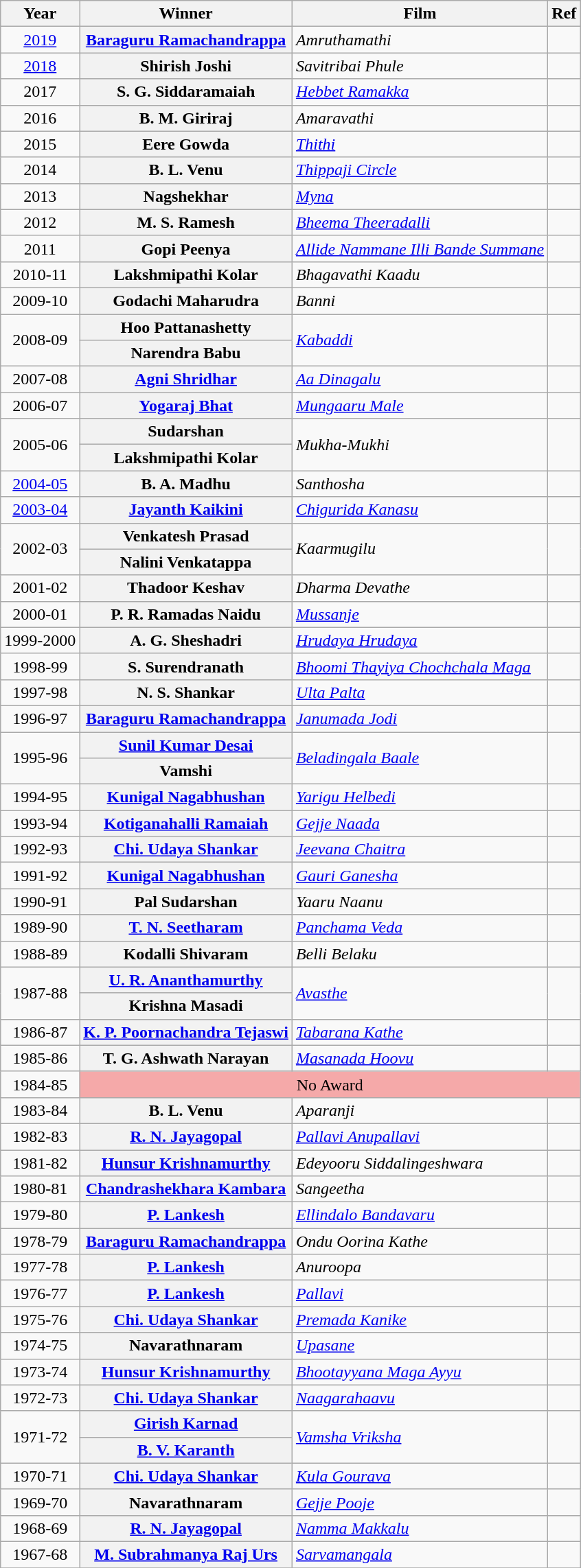<table class="wikitable sortable">
<tr>
<th>Year</th>
<th>Winner</th>
<th>Film</th>
<th>Ref</th>
</tr>
<tr>
<td style="text-align:center;"><a href='#'>2019</a></td>
<th scope="row"><a href='#'>Baraguru Ramachandrappa</a></th>
<td><em>Amruthamathi</em></td>
<td></td>
</tr>
<tr>
<td style="text-align:center;"><a href='#'>2018</a></td>
<th scope="row">Shirish Joshi</th>
<td><em>Savitribai Phule</em></td>
<td></td>
</tr>
<tr>
<td style="text-align:center;">2017</td>
<th scope="row">S. G. Siddaramaiah</th>
<td><em><a href='#'>Hebbet Ramakka</a></em></td>
<td></td>
</tr>
<tr>
<td style="text-align:center;">2016</td>
<th scope="row">B. M. Giriraj</th>
<td><em>Amaravathi</em></td>
<td></td>
</tr>
<tr>
<td style="text-align:center;">2015</td>
<th scope="row">Eere Gowda</th>
<td><em><a href='#'>Thithi</a></em></td>
<td></td>
</tr>
<tr>
<td style="text-align:center;">2014</td>
<th scope="row">B. L. Venu</th>
<td><em><a href='#'>Thippaji Circle</a></em></td>
<td></td>
</tr>
<tr>
<td style="text-align:center;">2013</td>
<th scope="row">Nagshekhar</th>
<td><em><a href='#'>Myna</a></em></td>
<td></td>
</tr>
<tr>
<td style="text-align:center;">2012</td>
<th scope="row">M. S. Ramesh</th>
<td><em><a href='#'>Bheema Theeradalli</a></em></td>
<td></td>
</tr>
<tr>
<td style="text-align:center;">2011</td>
<th scope="row">Gopi Peenya</th>
<td><em><a href='#'>Allide Nammane Illi Bande Summane</a></em></td>
<td></td>
</tr>
<tr>
<td style="text-align:center;">2010-11</td>
<th scope="row">Lakshmipathi Kolar</th>
<td><em>Bhagavathi Kaadu</em></td>
<td></td>
</tr>
<tr>
<td style="text-align:center;">2009-10</td>
<th scope="row">Godachi Maharudra</th>
<td><em>Banni</em></td>
<td></td>
</tr>
<tr>
<td align="center" rowspan="2">2008-09</td>
<th scope="row">Hoo Pattanashetty</th>
<td rowspan="2"><em><a href='#'>Kabaddi</a></em></td>
<td rowspan=2></td>
</tr>
<tr>
<th scope="row">Narendra Babu</th>
</tr>
<tr>
<td style="text-align:center;">2007-08</td>
<th scope="row"><a href='#'>Agni Shridhar</a></th>
<td><em><a href='#'>Aa Dinagalu</a></em></td>
<td></td>
</tr>
<tr>
<td style="text-align:center;">2006-07</td>
<th scope="row"><a href='#'>Yogaraj Bhat</a></th>
<td><em><a href='#'>Mungaaru Male</a></em></td>
<td></td>
</tr>
<tr>
<td align="center" rowspan="2">2005-06</td>
<th scope="row">Sudarshan</th>
<td rowspan="2"><em>Mukha-Mukhi</em></td>
<td rowspan="2"></td>
</tr>
<tr>
<th scope="row">Lakshmipathi Kolar</th>
</tr>
<tr>
<td style="text-align:center;"><a href='#'>2004-05</a></td>
<th scope="row">B. A. Madhu</th>
<td><em>Santhosha</em></td>
<td></td>
</tr>
<tr>
<td style="text-align:center;"><a href='#'>2003-04</a></td>
<th scope="row"><a href='#'>Jayanth Kaikini</a></th>
<td><em><a href='#'>Chigurida Kanasu</a></em></td>
<td></td>
</tr>
<tr>
<td align="center" rowspan="2">2002-03</td>
<th scope="row">Venkatesh Prasad</th>
<td rowspan="2"><em>Kaarmugilu</em></td>
<td rowspan="2"></td>
</tr>
<tr>
<th scope="row">Nalini Venkatappa</th>
</tr>
<tr>
<td style="text-align:center;">2001-02</td>
<th scope="row">Thadoor Keshav</th>
<td><em>Dharma Devathe</em></td>
<td></td>
</tr>
<tr>
<td style="text-align:center;">2000-01</td>
<th scope="row">P. R. Ramadas Naidu</th>
<td><em><a href='#'>Mussanje</a></em></td>
<td></td>
</tr>
<tr>
<td style="text-align:center;">1999-2000</td>
<th scope="row">A. G. Sheshadri</th>
<td><em><a href='#'>Hrudaya Hrudaya</a></em></td>
<td></td>
</tr>
<tr>
<td style="text-align:center;">1998-99</td>
<th scope="row">S. Surendranath</th>
<td><em><a href='#'>Bhoomi Thayiya Chochchala Maga</a></em></td>
<td></td>
</tr>
<tr>
<td style="text-align:center;">1997-98</td>
<th scope="row">N. S. Shankar</th>
<td><em><a href='#'>Ulta Palta</a></em></td>
<td></td>
</tr>
<tr>
<td style="text-align:center;">1996-97</td>
<th scope="row"><a href='#'>Baraguru Ramachandrappa</a></th>
<td><em><a href='#'>Janumada Jodi</a></em></td>
<td></td>
</tr>
<tr>
<td align="center" rowspan="2">1995-96</td>
<th scope="row"><a href='#'>Sunil Kumar Desai</a></th>
<td rowspan="2"><em><a href='#'>Beladingala Baale</a></em></td>
<td rowspan="2"></td>
</tr>
<tr>
<th scope="row">Vamshi</th>
</tr>
<tr>
<td style="text-align:center;">1994-95</td>
<th scope="row"><a href='#'>Kunigal Nagabhushan</a></th>
<td><em><a href='#'>Yarigu Helbedi</a></em></td>
<td></td>
</tr>
<tr>
<td style="text-align:center;">1993-94</td>
<th scope="row"><a href='#'>Kotiganahalli Ramaiah</a></th>
<td><em><a href='#'>Gejje Naada</a></em></td>
<td></td>
</tr>
<tr>
<td style="text-align:center;">1992-93</td>
<th scope="row"><a href='#'>Chi. Udaya Shankar</a></th>
<td><em><a href='#'>Jeevana Chaitra</a></em></td>
<td></td>
</tr>
<tr>
<td style="text-align:center;">1991-92</td>
<th scope="row"><a href='#'>Kunigal Nagabhushan</a></th>
<td><em><a href='#'>Gauri Ganesha</a></em></td>
<td></td>
</tr>
<tr>
<td style="text-align:center;">1990-91</td>
<th scope="row">Pal Sudarshan</th>
<td><em>Yaaru Naanu</em></td>
<td></td>
</tr>
<tr>
<td style="text-align:center;">1989-90</td>
<th scope="row"><a href='#'>T. N. Seetharam</a></th>
<td><em><a href='#'>Panchama Veda</a></em></td>
<td></td>
</tr>
<tr>
<td style="text-align:center;">1988-89</td>
<th scope="row">Kodalli Shivaram</th>
<td><em>Belli Belaku</em></td>
<td></td>
</tr>
<tr>
<td align="center" rowspan="2">1987-88</td>
<th scope="row"><a href='#'>U. R. Ananthamurthy</a></th>
<td rowspan="2"><em><a href='#'>Avasthe</a></em></td>
<td rowspan="2"></td>
</tr>
<tr>
<th scope="row">Krishna Masadi</th>
</tr>
<tr>
<td style="text-align:center;">1986-87</td>
<th scope="row"><a href='#'>K. P. Poornachandra Tejaswi</a></th>
<td><em><a href='#'>Tabarana Kathe</a></em></td>
<td></td>
</tr>
<tr>
<td style="text-align:center;">1985-86</td>
<th scope="row">T. G. Ashwath Narayan</th>
<td><em><a href='#'>Masanada Hoovu</a></em></td>
<td></td>
</tr>
<tr>
<td align="center">1984-85</td>
<td bgcolor="#F5A9A9" align="center" colspan="5">No Award</td>
</tr>
<tr>
<td style="text-align:center;">1983-84</td>
<th scope="row">B. L. Venu</th>
<td><em>Aparanji</em></td>
<td></td>
</tr>
<tr>
<td style="text-align:center;">1982-83</td>
<th scope="row"><a href='#'>R. N. Jayagopal</a></th>
<td><em><a href='#'>Pallavi Anupallavi</a></em></td>
<td></td>
</tr>
<tr>
<td style="text-align:center;">1981-82</td>
<th scope="row"><a href='#'>Hunsur Krishnamurthy</a></th>
<td><em>Edeyooru Siddalingeshwara</em></td>
<td></td>
</tr>
<tr>
<td style="text-align:center;">1980-81</td>
<th scope="row"><a href='#'>Chandrashekhara Kambara</a></th>
<td><em>Sangeetha</em></td>
<td></td>
</tr>
<tr>
<td style="text-align:center;">1979-80</td>
<th scope="row"><a href='#'>P. Lankesh</a></th>
<td><em><a href='#'>Ellindalo Bandavaru</a></em></td>
<td></td>
</tr>
<tr>
<td style="text-align:center;">1978-79</td>
<th scope="row"><a href='#'>Baraguru Ramachandrappa</a></th>
<td><em>Ondu Oorina Kathe</em></td>
<td></td>
</tr>
<tr>
<td style="text-align:center;">1977-78</td>
<th scope="row"><a href='#'>P. Lankesh</a></th>
<td><em>Anuroopa</em></td>
<td></td>
</tr>
<tr>
<td style="text-align:center;">1976-77</td>
<th scope="row"><a href='#'>P. Lankesh</a></th>
<td><em><a href='#'>Pallavi</a></em></td>
<td></td>
</tr>
<tr>
<td style="text-align:center;">1975-76</td>
<th scope="row"><a href='#'>Chi. Udaya Shankar</a></th>
<td><em><a href='#'>Premada Kanike</a></em></td>
<td></td>
</tr>
<tr>
<td style="text-align:center;">1974-75</td>
<th scope="row">Navarathnaram</th>
<td><em><a href='#'>Upasane</a></em></td>
<td></td>
</tr>
<tr>
<td style="text-align:center;">1973-74</td>
<th scope="row"><a href='#'>Hunsur Krishnamurthy</a></th>
<td><em><a href='#'>Bhootayyana Maga Ayyu</a></em></td>
<td></td>
</tr>
<tr>
<td style="text-align:center;">1972-73</td>
<th scope="row"><a href='#'>Chi. Udaya Shankar</a></th>
<td><em><a href='#'>Naagarahaavu</a></em></td>
<td></td>
</tr>
<tr>
<td align="center" rowspan="2">1971-72</td>
<th scope="row"><a href='#'>Girish Karnad</a></th>
<td rowspan="2"><em><a href='#'>Vamsha Vriksha</a></em></td>
<td rowspan="2"></td>
</tr>
<tr>
<th scope="row"><a href='#'>B. V. Karanth</a></th>
</tr>
<tr>
<td style="text-align:center;">1970-71</td>
<th scope="row"><a href='#'>Chi. Udaya Shankar</a></th>
<td><em><a href='#'>Kula Gourava</a></em></td>
<td></td>
</tr>
<tr>
<td style="text-align:center;">1969-70</td>
<th scope="row">Navarathnaram</th>
<td><em><a href='#'>Gejje Pooje</a></em></td>
<td></td>
</tr>
<tr>
<td style="text-align:center;">1968-69</td>
<th scope="row"><a href='#'>R. N. Jayagopal</a></th>
<td><em><a href='#'>Namma Makkalu</a></em></td>
<td></td>
</tr>
<tr>
<td style="text-align:center;">1967-68</td>
<th scope="row"><a href='#'>M. Subrahmanya Raj Urs</a></th>
<td><em><a href='#'>Sarvamangala</a></em></td>
<td></td>
</tr>
<tr>
</tr>
</table>
